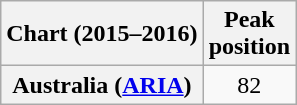<table class="wikitable plainrowheaders" style="text-align:center">
<tr>
<th scope="col">Chart (2015–2016)</th>
<th scope="col">Peak<br>position</th>
</tr>
<tr>
<th scope="row">Australia (<a href='#'>ARIA</a>)</th>
<td>82</td>
</tr>
</table>
